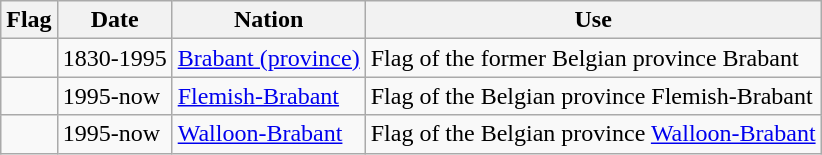<table class="wikitable">
<tr>
<th>Flag</th>
<th>Date</th>
<th>Nation</th>
<th>Use</th>
</tr>
<tr>
<td></td>
<td>1830-1995</td>
<td><a href='#'>Brabant (province)</a></td>
<td>Flag of the former Belgian province Brabant</td>
</tr>
<tr>
<td></td>
<td>1995-now</td>
<td><a href='#'>Flemish-Brabant</a></td>
<td>Flag of the Belgian province Flemish-Brabant</td>
</tr>
<tr>
<td></td>
<td>1995-now</td>
<td><a href='#'>Walloon-Brabant</a></td>
<td>Flag of the Belgian province <a href='#'>Walloon-Brabant</a></td>
</tr>
</table>
